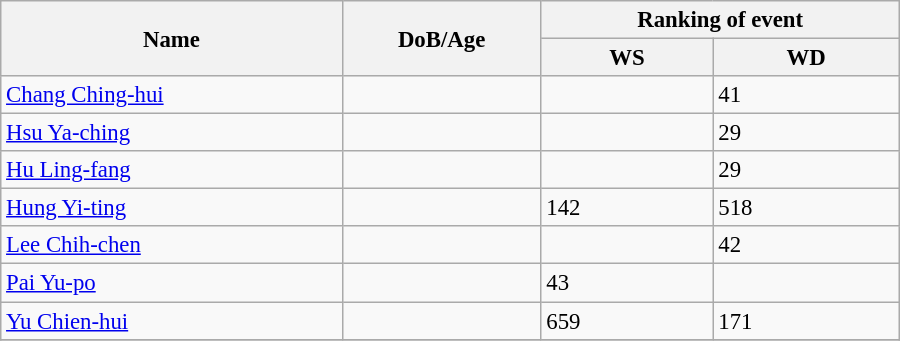<table class="wikitable"  style="width:600px; font-size:95%;">
<tr>
<th align="left" rowspan="2">Name</th>
<th align="left" rowspan="2">DoB/Age</th>
<th align="center" colspan="2">Ranking of event</th>
</tr>
<tr>
<th align="center">WS</th>
<th align="center">WD</th>
</tr>
<tr>
<td align="left"><a href='#'>Chang Ching-hui</a></td>
<td align="left"></td>
<td></td>
<td>41</td>
</tr>
<tr>
<td align="left"><a href='#'>Hsu Ya-ching</a></td>
<td align="left"></td>
<td></td>
<td>29</td>
</tr>
<tr>
<td align="left"><a href='#'>Hu Ling-fang</a></td>
<td align="left"></td>
<td></td>
<td>29</td>
</tr>
<tr>
<td align="left"><a href='#'>Hung Yi-ting</a></td>
<td align="left"></td>
<td>142</td>
<td>518</td>
</tr>
<tr>
<td align="left"><a href='#'>Lee Chih-chen</a></td>
<td align="left"></td>
<td></td>
<td>42</td>
</tr>
<tr>
<td align="left"><a href='#'>Pai Yu-po</a></td>
<td align="left"></td>
<td>43</td>
<td></td>
</tr>
<tr>
<td align="left"><a href='#'>Yu Chien-hui</a></td>
<td align="left"></td>
<td>659</td>
<td>171</td>
</tr>
<tr>
</tr>
</table>
